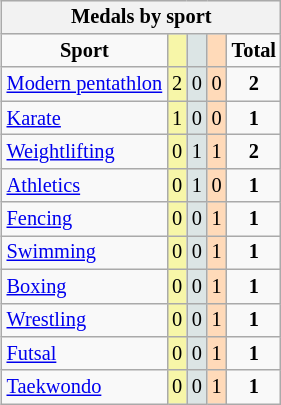<table class="wikitable" style="font-size:85%;float:right;clear:right;">
<tr style="background:#efefef;">
<th colspan=5><strong>Medals by sport</strong></th>
</tr>
<tr align=center>
<td><strong>Sport</strong></td>
<td bgcolor=#f7f6a8></td>
<td bgcolor=#dce5e5></td>
<td bgcolor=#ffdab9></td>
<td><strong>Total</strong></td>
</tr>
<tr align=center>
<td align=left><a href='#'>Modern pentathlon</a></td>
<td style="background:#F7F6A8;">2</td>
<td style="background:#DCE5E5;">0</td>
<td style="background:#FFDAB9;">0</td>
<td><strong>2</strong></td>
</tr>
<tr align=center>
<td align=left><a href='#'>Karate</a></td>
<td style="background:#F7F6A8;">1</td>
<td style="background:#DCE5E5;">0</td>
<td style="background:#FFDAB9;">0</td>
<td><strong>1</strong></td>
</tr>
<tr align=center>
<td align=left><a href='#'>Weightlifting</a></td>
<td style="background:#F7F6A8;">0</td>
<td style="background:#DCE5E5;">1</td>
<td style="background:#FFDAB9;">1</td>
<td><strong>2</strong></td>
</tr>
<tr align=center>
<td align=left><a href='#'>Athletics</a></td>
<td style="background:#F7F6A8;">0</td>
<td style="background:#DCE5E5;">1</td>
<td style="background:#FFDAB9;">0</td>
<td><strong>1</strong></td>
</tr>
<tr align=center>
<td align=left><a href='#'>Fencing</a></td>
<td style="background:#F7F6A8;">0</td>
<td style="background:#DCE5E5;">0</td>
<td style="background:#FFDAB9;">1</td>
<td><strong>1</strong></td>
</tr>
<tr align=center>
<td align=left><a href='#'>Swimming</a></td>
<td style="background:#F7F6A8;">0</td>
<td style="background:#DCE5E5;">0</td>
<td style="background:#FFDAB9;">1</td>
<td><strong>1</strong></td>
</tr>
<tr align=center>
<td align=left><a href='#'>Boxing</a></td>
<td style="background:#F7F6A8;">0</td>
<td style="background:#DCE5E5;">0</td>
<td style="background:#FFDAB9;">1</td>
<td><strong>1</strong></td>
</tr>
<tr align=center>
<td align=left><a href='#'>Wrestling</a></td>
<td style="background:#F7F6A8;">0</td>
<td style="background:#DCE5E5;">0</td>
<td style="background:#FFDAB9;">1</td>
<td><strong>1</strong></td>
</tr>
<tr align=center>
<td align=left><a href='#'>Futsal</a></td>
<td style="background:#F7F6A8;">0</td>
<td style="background:#DCE5E5;">0</td>
<td style="background:#FFDAB9;">1</td>
<td><strong>1</strong></td>
</tr>
<tr align=center>
<td align=left><a href='#'>Taekwondo</a></td>
<td style="background:#F7F6A8;">0</td>
<td style="background:#DCE5E5;">0</td>
<td style="background:#FFDAB9;">1</td>
<td><strong>1</strong></td>
</tr>
</table>
